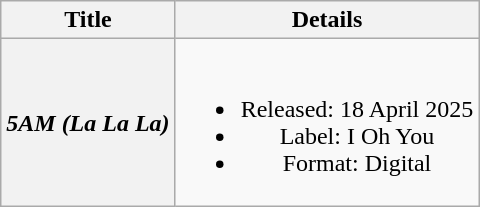<table class="wikitable plainrowheaders" style="text-align:center;" border="1">
<tr>
<th scope="col">Title</th>
<th scope="col">Details</th>
</tr>
<tr>
<th scope="row"><em>5AM (La La La)</em></th>
<td><br><ul><li>Released: 18 April 2025</li><li>Label: I Oh You</li><li>Format: Digital</li></ul></td>
</tr>
</table>
